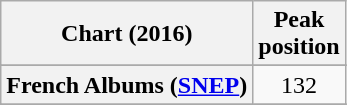<table class="wikitable sortable plainrowheaders" style="text-align:center">
<tr>
<th scope="col">Chart (2016)</th>
<th scope="col">Peak<br> position</th>
</tr>
<tr>
</tr>
<tr>
</tr>
<tr>
<th scope="row">French Albums (<a href='#'>SNEP</a>)</th>
<td>132</td>
</tr>
<tr>
</tr>
<tr>
</tr>
<tr>
</tr>
<tr>
</tr>
<tr>
</tr>
</table>
